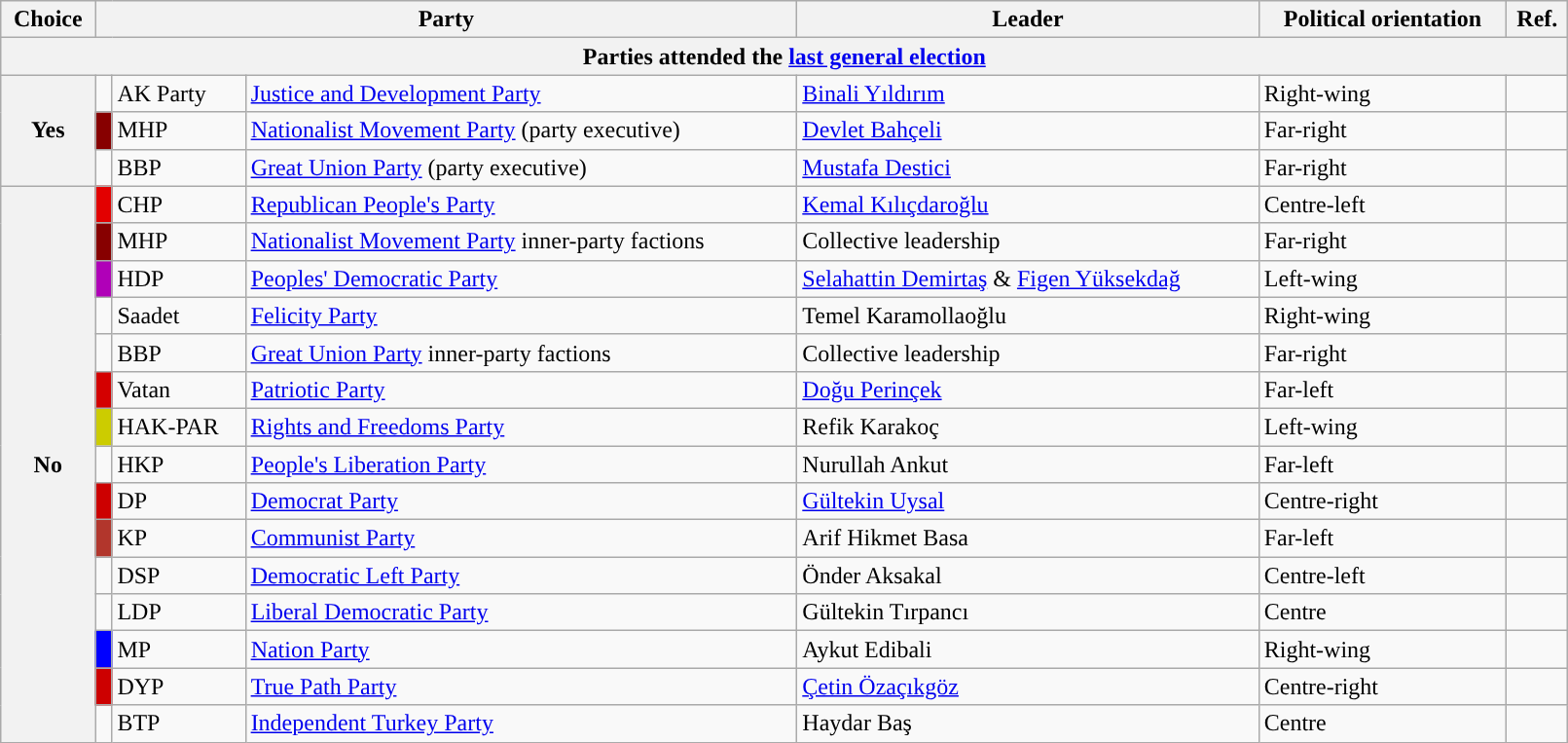<table class="wikitable sortable collapsible collapsed" style="border:none;width:85%">
<tr>
<th>Choice</th>
<th colspan="3">Party</th>
<th>Leader</th>
<th>Political orientation</th>
<th>Ref.</th>
</tr>
<tr>
<th colspan="7"><strong>Parties</strong> attended the <a href='#'>last general election</a></th>
</tr>
<tr>
<th rowspan=3> Yes</th>
<td style="background:"></td>
<td>AK Party</td>
<td><a href='#'>Justice and Development Party</a></td>
<td><a href='#'>Binali Yıldırım</a></td>
<td>Right-wing</td>
<td></td>
</tr>
<tr>
<td style="background:#870000; width:4px; text-align:center;"></td>
<td>MHP</td>
<td><a href='#'>Nationalist Movement Party</a> (party executive)</td>
<td><a href='#'>Devlet Bahçeli</a></td>
<td>Far-right</td>
<td></td>
</tr>
<tr>
<td style="background:"></td>
<td>BBP</td>
<td><a href='#'>Great Union Party</a> (party executive)</td>
<td><a href='#'>Mustafa Destici</a></td>
<td>Far-right</td>
<td></td>
</tr>
<tr>
<th rowspan=15> No</th>
<td style="background:#e30000; width:4px; text-align:center;"></td>
<td>CHP</td>
<td><a href='#'>Republican People's Party</a></td>
<td><a href='#'>Kemal Kılıçdaroğlu</a></td>
<td>Centre-left</td>
<td></td>
</tr>
<tr>
<td style="background:#870000; width:4px; text-align:center;"></td>
<td>MHP</td>
<td><a href='#'>Nationalist Movement Party</a> inner-party factions</td>
<td>Collective leadership</td>
<td>Far-right</td>
<td></td>
</tr>
<tr>
<td style="background:#b000b8; width:4px; text-align:center;"></td>
<td>HDP</td>
<td><a href='#'>Peoples' Democratic Party</a></td>
<td><a href='#'>Selahattin Demirtaş</a> & <a href='#'>Figen Yüksekdağ</a></td>
<td>Left-wing</td>
<td></td>
</tr>
<tr>
<td style="background:"></td>
<td>Saadet</td>
<td><a href='#'>Felicity Party</a></td>
<td>Temel Karamollaoğlu</td>
<td>Right-wing</td>
<td></td>
</tr>
<tr>
<td style="background:"></td>
<td>BBP</td>
<td><a href='#'>Great Union Party</a> inner-party factions</td>
<td>Collective leadership</td>
<td>Far-right</td>
<td></td>
</tr>
<tr>
<td style="background:#d40000; width:4px; text-align:center;"></td>
<td>Vatan</td>
<td><a href='#'>Patriotic Party</a></td>
<td><a href='#'>Doğu Perinçek</a></td>
<td>Far-left</td>
<td></td>
</tr>
<tr>
<td style="background:#cc0; width:4px; text-align:center;"></td>
<td>HAK-PAR</td>
<td><a href='#'>Rights and Freedoms Party</a></td>
<td>Refik Karakoç</td>
<td>Left-wing</td>
<td></td>
</tr>
<tr>
<td style="background:"></td>
<td>HKP</td>
<td><a href='#'>People's Liberation Party</a></td>
<td>Nurullah Ankut</td>
<td>Far-left</td>
<td></td>
</tr>
<tr>
<td style="background:#CD0000; width:4px; text-align:center;"></td>
<td>DP</td>
<td><a href='#'>Democrat Party</a></td>
<td><a href='#'>Gültekin Uysal</a></td>
<td>Centre-right</td>
<td></td>
</tr>
<tr>
<td style="background:#B2362C; width:4px; text-align:center;"></td>
<td>KP</td>
<td><a href='#'>Communist Party</a></td>
<td>Arif Hikmet Basa</td>
<td>Far-left</td>
<td></td>
</tr>
<tr>
<td style="background:"></td>
<td>DSP</td>
<td><a href='#'>Democratic Left Party</a></td>
<td>Önder Aksakal</td>
<td>Centre-left</td>
<td></td>
</tr>
<tr>
<td style="background:"></td>
<td>LDP</td>
<td><a href='#'>Liberal Democratic Party</a></td>
<td>Gültekin Tırpancı</td>
<td>Centre</td>
<td></td>
</tr>
<tr>
<td style="background:#00f; width:4px; text-align:center;"></td>
<td>MP</td>
<td><a href='#'>Nation Party</a></td>
<td>Aykut Edibali</td>
<td>Right-wing</td>
<td></td>
</tr>
<tr>
<td style="background:#CD0000; width:4px; text-align:center;"></td>
<td>DYP</td>
<td><a href='#'>True Path Party</a></td>
<td><a href='#'>Çetin Özaçıkgöz</a></td>
<td>Centre-right</td>
<td></td>
</tr>
<tr | Neutral>
<td style="background:"></td>
<td>BTP</td>
<td><a href='#'>Independent Turkey Party</a></td>
<td>Haydar Baş</td>
<td>Centre</td>
<td></td>
</tr>
</table>
